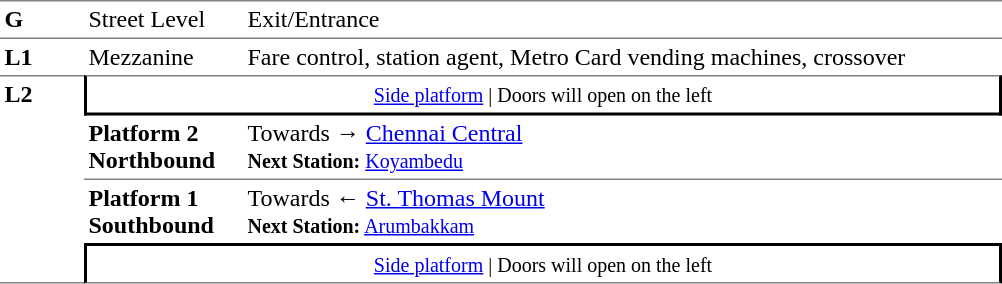<table table border=0 cellspacing=0 cellpadding=3>
<tr>
<td style="border-bottom:solid 1px gray;border-top:solid 1px gray;" width=50 valign=top><strong>G</strong></td>
<td style="border-top:solid 1px gray;border-bottom:solid 1px gray;" width=100 valign=top>Street Level</td>
<td style="border-top:solid 1px gray;border-bottom:solid 1px gray;" width=500 valign=top>Exit/Entrance</td>
</tr>
<tr>
<td valign=top><strong>L1</strong></td>
<td valign=top>Mezzanine</td>
<td valign=top>Fare control, station agent, Metro Card vending machines, crossover<br></td>
</tr>
<tr>
<td style="border-top:solid 1px gray;border-bottom:solid 1px gray;" width=50 rowspan=4 valign=top><strong>L2</strong></td>
<td style="border-top:solid 1px gray;border-right:solid 2px black;border-left:solid 2px black;border-bottom:solid 2px black;text-align:center;" colspan=2><small><a href='#'>Side platform</a> | Doors will open on the left </small></td>
</tr>
<tr>
<td style="border-bottom:solid 1px gray;" width=100><span><strong>Platform 2</strong><br><strong>Northbound</strong></span></td>
<td style="border-bottom:solid 1px gray;" width=500>Towards → <a href='#'>Chennai Central</a><br><small><strong>Next Station:</strong> <a href='#'>Koyambedu</a></small></td>
</tr>
<tr>
<td><span><strong>Platform 1</strong><br><strong>Southbound</strong></span></td>
<td><span></span>Towards ← <a href='#'>St. Thomas Mount</a><br><small><strong>Next Station:</strong> <a href='#'>Arumbakkam</a></small></td>
</tr>
<tr>
<td style="border-top:solid 2px black;border-right:solid 2px black;border-left:solid 2px black;border-bottom:solid 1px gray;text-align:center;" colspan=2><small><a href='#'>Side platform</a> | Doors will open on the left </small></td>
</tr>
</table>
